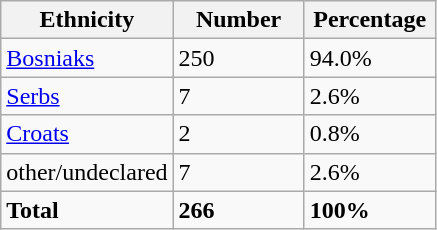<table class="wikitable">
<tr>
<th width="100px">Ethnicity</th>
<th width="80px">Number</th>
<th width="80px">Percentage</th>
</tr>
<tr>
<td><a href='#'>Bosniaks</a></td>
<td>250</td>
<td>94.0%</td>
</tr>
<tr>
<td><a href='#'>Serbs</a></td>
<td>7</td>
<td>2.6%</td>
</tr>
<tr>
<td><a href='#'>Croats</a></td>
<td>2</td>
<td>0.8%</td>
</tr>
<tr>
<td>other/undeclared</td>
<td>7</td>
<td>2.6%</td>
</tr>
<tr>
<td><strong>Total</strong></td>
<td><strong>266</strong></td>
<td><strong>100%</strong></td>
</tr>
</table>
